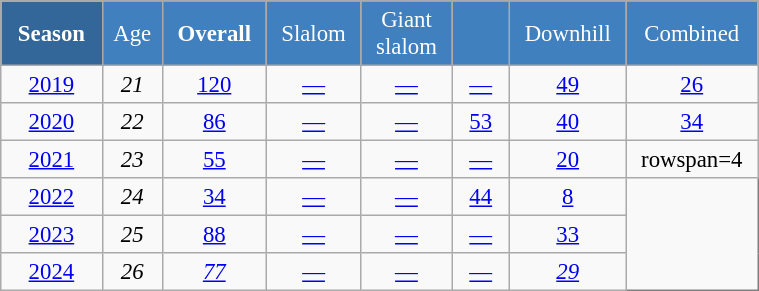<table class="wikitable"  style="font-size:95%; text-align:center; border:gray solid 1px; width:40%;">
<tr style="background:#369; color:white;">
<td rowspan="2" style="width:6%;"><strong>Season</strong></td>
</tr>
<tr style="background:#4180be; color:white;">
<td style="width:3%;">Age</td>
<td style="width:5%;"><strong>Overall</strong></td>
<td style="width:5%;">Slalom</td>
<td style="width:5%;">Giant<br>slalom</td>
<td style="width:5%;"></td>
<td style="width:5%;">Downhill</td>
<td style="width:5%;">Combined</td>
</tr>
<tr>
<td><a href='#'>2019</a></td>
<td><em>21</em></td>
<td><a href='#'>120</a></td>
<td><a href='#'>—</a></td>
<td><a href='#'>—</a></td>
<td><a href='#'>—</a></td>
<td><a href='#'>49</a></td>
<td><a href='#'>26</a></td>
</tr>
<tr>
<td><a href='#'>2020</a></td>
<td><em>22</em></td>
<td><a href='#'>86</a></td>
<td><a href='#'>—</a></td>
<td><a href='#'>—</a></td>
<td><a href='#'>53</a></td>
<td><a href='#'>40</a></td>
<td><a href='#'>34</a></td>
</tr>
<tr>
<td><a href='#'>2021</a></td>
<td><em>23</em></td>
<td><a href='#'>55</a></td>
<td><a href='#'>—</a></td>
<td><a href='#'>—</a></td>
<td><a href='#'>—</a></td>
<td><a href='#'>20</a></td>
<td>rowspan=4 </td>
</tr>
<tr>
<td><a href='#'>2022</a></td>
<td><em>24</em></td>
<td><a href='#'>34</a></td>
<td><a href='#'>—</a></td>
<td><a href='#'>—</a></td>
<td><a href='#'>44</a></td>
<td><a href='#'>8</a></td>
</tr>
<tr>
<td><a href='#'>2023</a></td>
<td><em>25</em></td>
<td><a href='#'>88</a></td>
<td><a href='#'>—</a></td>
<td><a href='#'>—</a></td>
<td><a href='#'>—</a></td>
<td><a href='#'>33</a></td>
</tr>
<tr>
<td><a href='#'>2024</a></td>
<td><em>26</em></td>
<td><a href='#'><em>77</em></a></td>
<td><a href='#'>—</a></td>
<td><a href='#'>—</a></td>
<td><a href='#'>—</a></td>
<td><a href='#'><em>29</em></a></td>
</tr>
</table>
